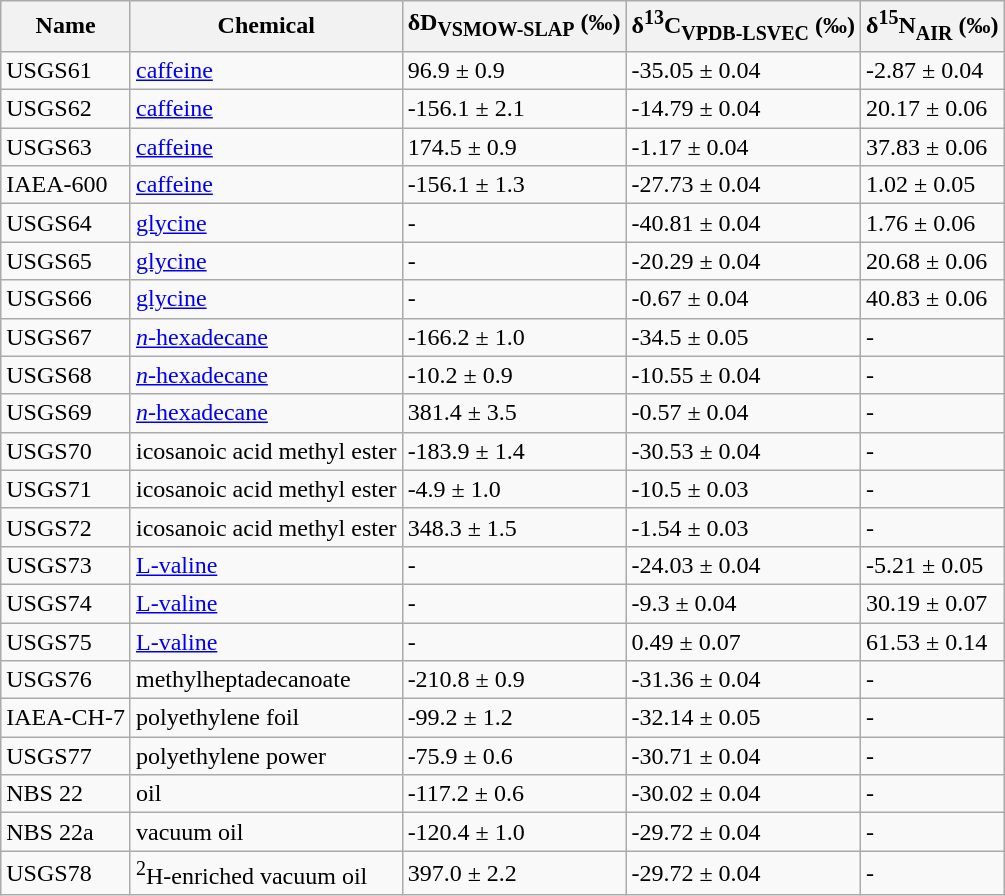<table class="wikitable sortable mw-collapsible">
<tr>
<th>Name</th>
<th>Chemical</th>
<th>δD<sub>VSMOW-SLAP</sub> (‰)</th>
<th>δ<sup>13</sup>C<sub>VPDB-LSVEC</sub> (‰)</th>
<th>δ<sup>15</sup>N<sub>AIR</sub> (‰)</th>
</tr>
<tr>
<td>USGS61</td>
<td><a href='#'>caffeine</a></td>
<td>96.9 ± 0.9</td>
<td>-35.05 ± 0.04</td>
<td>-2.87 ± 0.04</td>
</tr>
<tr>
<td>USGS62</td>
<td><a href='#'>caffeine</a></td>
<td>-156.1 ± 2.1</td>
<td>-14.79 ± 0.04</td>
<td>20.17 ± 0.06</td>
</tr>
<tr>
<td>USGS63</td>
<td><a href='#'>caffeine</a></td>
<td>174.5 ± 0.9</td>
<td>-1.17 ± 0.04</td>
<td>37.83 ± 0.06</td>
</tr>
<tr>
<td>IAEA-600</td>
<td><a href='#'>caffeine</a></td>
<td>-156.1 ± 1.3</td>
<td>-27.73 ± 0.04</td>
<td>1.02 ± 0.05</td>
</tr>
<tr>
<td>USGS64</td>
<td><a href='#'>glycine</a></td>
<td>-</td>
<td>-40.81 ± 0.04</td>
<td>1.76 ± 0.06</td>
</tr>
<tr>
<td>USGS65</td>
<td><a href='#'>glycine</a></td>
<td>-</td>
<td>-20.29 ± 0.04</td>
<td>20.68 ± 0.06</td>
</tr>
<tr>
<td>USGS66</td>
<td><a href='#'>glycine</a></td>
<td>-</td>
<td>-0.67 ± 0.04</td>
<td>40.83 ± 0.06</td>
</tr>
<tr>
<td>USGS67</td>
<td><a href='#'><em>n</em>-hexadecane</a></td>
<td>-166.2 ± 1.0</td>
<td>-34.5 ± 0.05</td>
<td>-</td>
</tr>
<tr>
<td>USGS68</td>
<td><a href='#'><em>n</em>-hexadecane</a></td>
<td>-10.2 ± 0.9</td>
<td>-10.55 ± 0.04</td>
<td>-</td>
</tr>
<tr>
<td>USGS69</td>
<td><a href='#'><em>n</em>-hexadecane</a></td>
<td>381.4 ± 3.5</td>
<td>-0.57 ± 0.04</td>
<td>-</td>
</tr>
<tr>
<td>USGS70</td>
<td>icosanoic acid methyl ester</td>
<td>-183.9 ± 1.4</td>
<td>-30.53 ± 0.04</td>
<td>-</td>
</tr>
<tr>
<td>USGS71</td>
<td>icosanoic acid methyl ester</td>
<td>-4.9 ± 1.0</td>
<td>-10.5 ± 0.03</td>
<td>-</td>
</tr>
<tr>
<td>USGS72</td>
<td>icosanoic acid methyl ester</td>
<td>348.3 ± 1.5</td>
<td>-1.54 ± 0.03</td>
<td>-</td>
</tr>
<tr>
<td>USGS73</td>
<td><a href='#'>L-valine</a></td>
<td>-</td>
<td>-24.03 ± 0.04</td>
<td>-5.21 ± 0.05</td>
</tr>
<tr>
<td>USGS74</td>
<td><a href='#'>L-valine</a></td>
<td>-</td>
<td>-9.3 ± 0.04</td>
<td>30.19 ± 0.07</td>
</tr>
<tr>
<td>USGS75</td>
<td><a href='#'>L-valine</a></td>
<td>-</td>
<td>0.49 ± 0.07</td>
<td>61.53 ± 0.14</td>
</tr>
<tr>
<td>USGS76</td>
<td>methylheptadecanoate</td>
<td>-210.8 ± 0.9</td>
<td>-31.36 ± 0.04</td>
<td>-</td>
</tr>
<tr>
<td>IAEA-CH-7</td>
<td>polyethylene foil</td>
<td>-99.2 ± 1.2</td>
<td>-32.14 ± 0.05</td>
<td>-</td>
</tr>
<tr>
<td>USGS77</td>
<td>polyethylene power</td>
<td>-75.9 ± 0.6</td>
<td>-30.71 ± 0.04</td>
<td>-</td>
</tr>
<tr>
<td>NBS 22</td>
<td>oil</td>
<td>-117.2 ± 0.6</td>
<td>-30.02 ± 0.04</td>
<td>-</td>
</tr>
<tr>
<td>NBS 22a</td>
<td>vacuum oil</td>
<td>-120.4 ± 1.0</td>
<td>-29.72 ± 0.04</td>
<td>-</td>
</tr>
<tr>
<td>USGS78</td>
<td><sup>2</sup>H-enriched vacuum oil</td>
<td>397.0 ± 2.2</td>
<td>-29.72 ± 0.04</td>
<td>-</td>
</tr>
</table>
